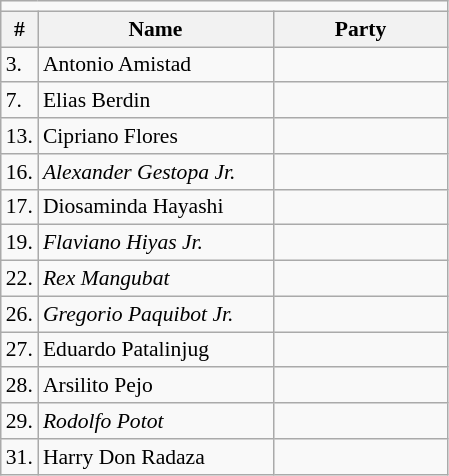<table class=wikitable style="font-size:90%">
<tr>
<td colspan=4 bgcolor=></td>
</tr>
<tr>
<th>#</th>
<th width=150px>Name</th>
<th colspan=2 width=110px>Party</th>
</tr>
<tr>
<td>3.</td>
<td>Antonio Amistad</td>
<td></td>
</tr>
<tr>
<td>7.</td>
<td>Elias Berdin</td>
<td></td>
</tr>
<tr>
<td>13.</td>
<td>Cipriano Flores</td>
<td></td>
</tr>
<tr>
<td>16.</td>
<td><em>Alexander Gestopa Jr.</em></td>
<td></td>
</tr>
<tr>
<td>17.</td>
<td>Diosaminda Hayashi</td>
<td></td>
</tr>
<tr>
<td>19.</td>
<td><em>Flaviano Hiyas Jr.</em></td>
<td></td>
</tr>
<tr>
<td>22.</td>
<td><em>Rex Mangubat</em></td>
<td></td>
</tr>
<tr>
<td>26.</td>
<td><em>Gregorio Paquibot Jr.</em></td>
<td></td>
</tr>
<tr>
<td>27.</td>
<td>Eduardo Patalinjug</td>
<td></td>
</tr>
<tr>
<td>28.</td>
<td>Arsilito Pejo</td>
<td></td>
</tr>
<tr>
<td>29.</td>
<td><em>Rodolfo Potot</em></td>
<td></td>
</tr>
<tr>
<td>31.</td>
<td>Harry Don Radaza</td>
<td></td>
</tr>
</table>
